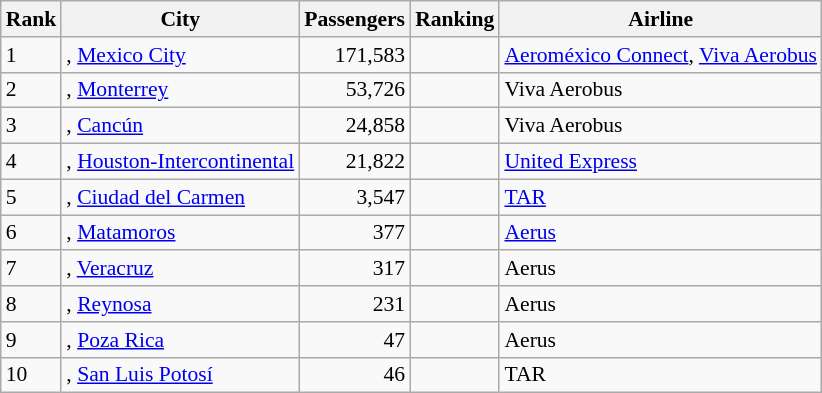<table class="wikitable" style="font-size: 90%" width= align=>
<tr>
<th>Rank</th>
<th>City</th>
<th>Passengers</th>
<th>Ranking</th>
<th>Airline</th>
</tr>
<tr>
<td>1</td>
<td>, <a href='#'>Mexico City</a></td>
<td align="right">171,583</td>
<td align="center"></td>
<td><a href='#'>Aeroméxico Connect</a>, <a href='#'>Viva Aerobus</a></td>
</tr>
<tr>
<td>2</td>
<td>, <a href='#'>Monterrey</a></td>
<td align="right">53,726</td>
<td align="center"></td>
<td>Viva Aerobus</td>
</tr>
<tr>
<td>3</td>
<td>, <a href='#'>Cancún</a></td>
<td align="right">24,858</td>
<td align="center"></td>
<td>Viva Aerobus</td>
</tr>
<tr>
<td>4</td>
<td>, <a href='#'>Houston-Intercontinental</a></td>
<td align="right">21,822</td>
<td align="center"></td>
<td><a href='#'>United Express</a></td>
</tr>
<tr>
<td>5</td>
<td>, <a href='#'>Ciudad del Carmen</a></td>
<td align="right">3,547</td>
<td align="center"></td>
<td><a href='#'>TAR</a></td>
</tr>
<tr>
<td>6</td>
<td>, <a href='#'>Matamoros</a></td>
<td align="right">377</td>
<td align="center"></td>
<td><a href='#'>Aerus</a></td>
</tr>
<tr>
<td>7</td>
<td>, <a href='#'>Veracruz</a></td>
<td align="right">317</td>
<td align="center"></td>
<td>Aerus</td>
</tr>
<tr>
<td>8</td>
<td>, <a href='#'>Reynosa</a></td>
<td align="right">231</td>
<td align="center"></td>
<td>Aerus</td>
</tr>
<tr>
<td>9</td>
<td>, <a href='#'>Poza Rica</a></td>
<td align="right">47</td>
<td align="center"></td>
<td>Aerus</td>
</tr>
<tr>
<td>10</td>
<td>, <a href='#'>San Luis Potosí</a></td>
<td align="right">46</td>
<td align="center"></td>
<td>TAR</td>
</tr>
</table>
